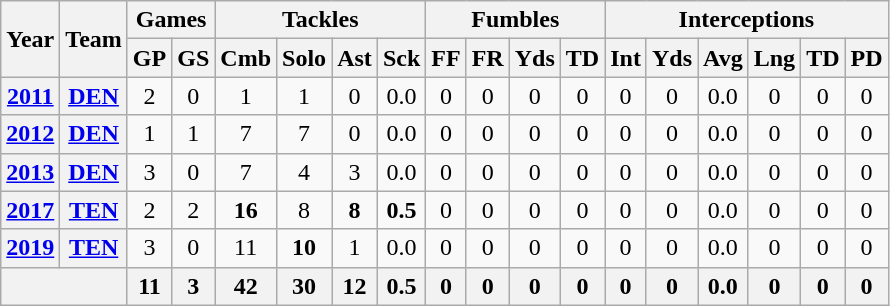<table class= "wikitable" style="text-align:center;">
<tr>
<th rowspan="2">Year</th>
<th rowspan="2">Team</th>
<th colspan="2">Games</th>
<th colspan="4">Tackles</th>
<th colspan="4">Fumbles</th>
<th colspan="6">Interceptions</th>
</tr>
<tr>
<th>GP</th>
<th>GS</th>
<th>Cmb</th>
<th>Solo</th>
<th>Ast</th>
<th>Sck</th>
<th>FF</th>
<th>FR</th>
<th>Yds</th>
<th>TD</th>
<th>Int</th>
<th>Yds</th>
<th>Avg</th>
<th>Lng</th>
<th>TD</th>
<th>PD</th>
</tr>
<tr>
<th><a href='#'>2011</a></th>
<th><a href='#'>DEN</a></th>
<td>2</td>
<td>0</td>
<td>1</td>
<td>1</td>
<td>0</td>
<td>0.0</td>
<td>0</td>
<td>0</td>
<td>0</td>
<td>0</td>
<td>0</td>
<td>0</td>
<td>0.0</td>
<td>0</td>
<td>0</td>
<td>0</td>
</tr>
<tr>
<th><a href='#'>2012</a></th>
<th><a href='#'>DEN</a></th>
<td>1</td>
<td>1</td>
<td>7</td>
<td>7</td>
<td>0</td>
<td>0.0</td>
<td>0</td>
<td>0</td>
<td>0</td>
<td>0</td>
<td>0</td>
<td>0</td>
<td>0.0</td>
<td>0</td>
<td>0</td>
<td>0</td>
</tr>
<tr>
<th><a href='#'>2013</a></th>
<th><a href='#'>DEN</a></th>
<td>3</td>
<td>0</td>
<td>7</td>
<td>4</td>
<td>3</td>
<td>0.0</td>
<td>0</td>
<td>0</td>
<td>0</td>
<td>0</td>
<td>0</td>
<td>0</td>
<td>0.0</td>
<td>0</td>
<td>0</td>
<td>0</td>
</tr>
<tr>
<th><a href='#'>2017</a></th>
<th><a href='#'>TEN</a></th>
<td>2</td>
<td>2</td>
<td><strong>16</strong></td>
<td>8</td>
<td><strong>8</strong></td>
<td><strong>0.5</strong></td>
<td>0</td>
<td>0</td>
<td>0</td>
<td>0</td>
<td>0</td>
<td>0</td>
<td>0.0</td>
<td>0</td>
<td>0</td>
<td>0</td>
</tr>
<tr>
<th><a href='#'>2019</a></th>
<th><a href='#'>TEN</a></th>
<td>3</td>
<td>0</td>
<td>11</td>
<td><strong>10</strong></td>
<td>1</td>
<td>0.0</td>
<td>0</td>
<td>0</td>
<td>0</td>
<td>0</td>
<td>0</td>
<td>0</td>
<td>0.0</td>
<td>0</td>
<td>0</td>
<td>0</td>
</tr>
<tr>
<th colspan="2"></th>
<th>11</th>
<th>3</th>
<th>42</th>
<th>30</th>
<th>12</th>
<th>0.5</th>
<th>0</th>
<th>0</th>
<th>0</th>
<th>0</th>
<th>0</th>
<th>0</th>
<th>0.0</th>
<th>0</th>
<th>0</th>
<th>0</th>
</tr>
</table>
